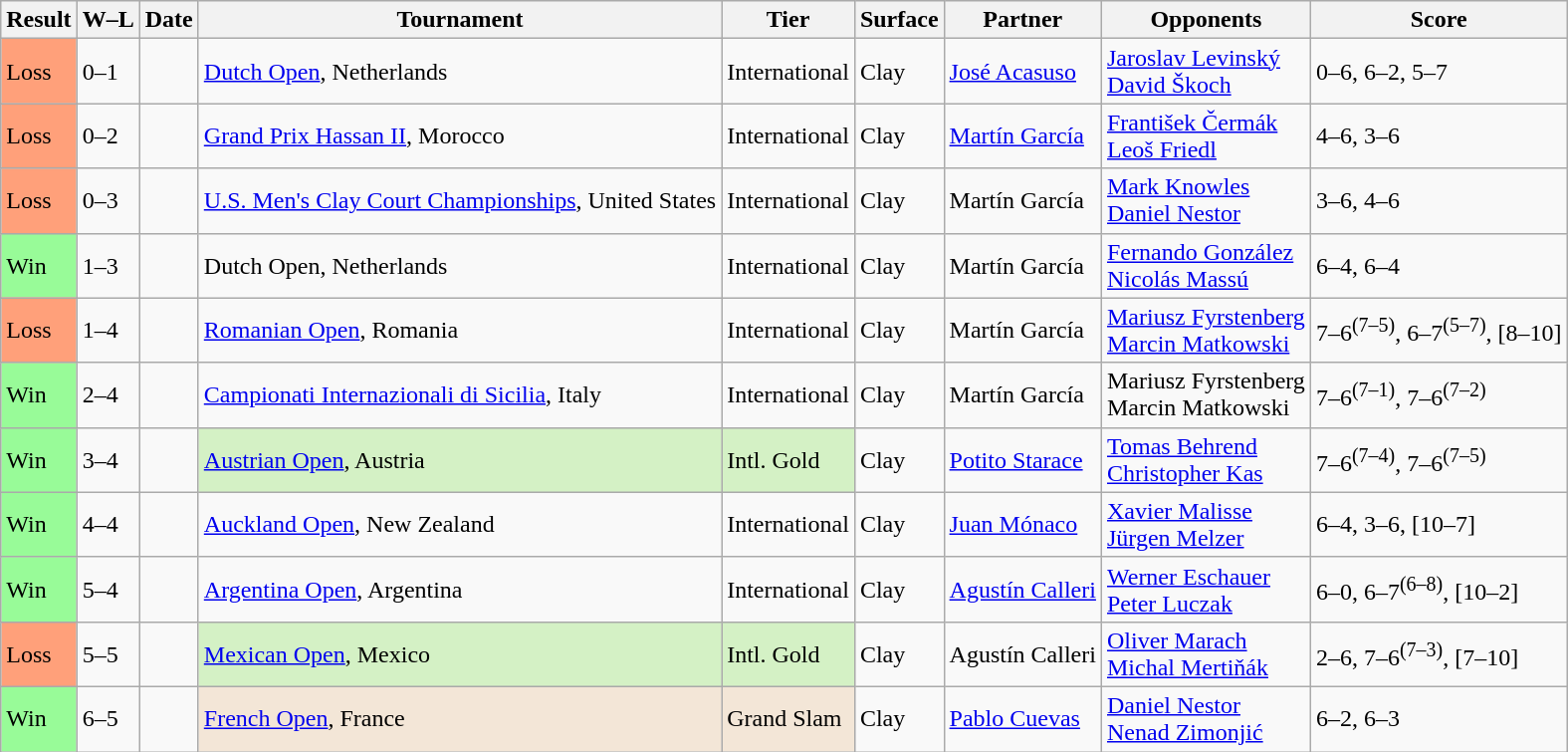<table class="sortable wikitable">
<tr>
<th>Result</th>
<th class="unsortable">W–L</th>
<th>Date</th>
<th>Tournament</th>
<th>Tier</th>
<th>Surface</th>
<th>Partner</th>
<th>Opponents</th>
<th class="unsortable">Score</th>
</tr>
<tr>
<td style="background:#ffa07a;">Loss</td>
<td>0–1</td>
<td><a href='#'></a></td>
<td><a href='#'>Dutch Open</a>, Netherlands</td>
<td>International</td>
<td>Clay</td>
<td> <a href='#'>José Acasuso</a></td>
<td> <a href='#'>Jaroslav Levinský</a><br> <a href='#'>David Škoch</a></td>
<td>0–6, 6–2, 5–7</td>
</tr>
<tr>
<td style="background:#ffa07a;">Loss</td>
<td>0–2</td>
<td><a href='#'></a></td>
<td><a href='#'>Grand Prix Hassan II</a>, Morocco</td>
<td>International</td>
<td>Clay</td>
<td> <a href='#'>Martín García</a></td>
<td> <a href='#'>František Čermák</a><br> <a href='#'>Leoš Friedl</a></td>
<td>4–6, 3–6</td>
</tr>
<tr>
<td style="background:#ffa07a;">Loss</td>
<td>0–3</td>
<td><a href='#'></a></td>
<td><a href='#'>U.S. Men's Clay Court Championships</a>, United States</td>
<td>International</td>
<td>Clay</td>
<td> Martín García</td>
<td> <a href='#'>Mark Knowles</a><br> <a href='#'>Daniel Nestor</a></td>
<td>3–6, 4–6</td>
</tr>
<tr>
<td style="background:#98fb98;">Win</td>
<td>1–3</td>
<td><a href='#'></a></td>
<td>Dutch Open, Netherlands</td>
<td>International</td>
<td>Clay</td>
<td> Martín García</td>
<td> <a href='#'>Fernando González</a><br> <a href='#'>Nicolás Massú</a></td>
<td>6–4, 6–4</td>
</tr>
<tr>
<td style="background:#ffa07a;">Loss</td>
<td>1–4</td>
<td><a href='#'></a></td>
<td><a href='#'>Romanian Open</a>, Romania</td>
<td>International</td>
<td>Clay</td>
<td> Martín García</td>
<td> <a href='#'>Mariusz Fyrstenberg</a><br> <a href='#'>Marcin Matkowski</a></td>
<td>7–6<sup>(7–5)</sup>, 6–7<sup>(5–7)</sup>, [8–10]</td>
</tr>
<tr>
<td style="background:#98fb98;">Win</td>
<td>2–4</td>
<td><a href='#'></a></td>
<td><a href='#'>Campionati Internazionali di Sicilia</a>, Italy</td>
<td>International</td>
<td>Clay</td>
<td> Martín García</td>
<td> Mariusz Fyrstenberg<br> Marcin Matkowski</td>
<td>7–6<sup>(7–1)</sup>, 7–6<sup>(7–2)</sup></td>
</tr>
<tr>
<td style="background:#98fb98;">Win</td>
<td>3–4</td>
<td><a href='#'></a></td>
<td style="background:#D4F1C5;"><a href='#'>Austrian Open</a>, Austria</td>
<td style="background:#D4F1C5;">Intl. Gold</td>
<td>Clay</td>
<td> <a href='#'>Potito Starace</a></td>
<td> <a href='#'>Tomas Behrend</a><br> <a href='#'>Christopher Kas</a></td>
<td>7–6<sup>(7–4)</sup>, 7–6<sup>(7–5)</sup></td>
</tr>
<tr>
<td style="background:#98fb98;">Win</td>
<td>4–4</td>
<td><a href='#'></a></td>
<td><a href='#'>Auckland Open</a>, New Zealand</td>
<td>International</td>
<td>Clay</td>
<td> <a href='#'>Juan Mónaco</a></td>
<td> <a href='#'>Xavier Malisse</a><br> <a href='#'>Jürgen Melzer</a></td>
<td>6–4, 3–6, [10–7]</td>
</tr>
<tr>
<td style="background:#98fb98;">Win</td>
<td>5–4</td>
<td><a href='#'></a></td>
<td><a href='#'>Argentina Open</a>, Argentina</td>
<td>International</td>
<td>Clay</td>
<td> <a href='#'>Agustín Calleri</a></td>
<td> <a href='#'>Werner Eschauer</a><br> <a href='#'>Peter Luczak</a></td>
<td>6–0, 6–7<sup>(6–8)</sup>, [10–2]</td>
</tr>
<tr>
<td style="background:#ffa07a;">Loss</td>
<td>5–5</td>
<td><a href='#'></a></td>
<td style="background:#D4F1C5;"><a href='#'>Mexican Open</a>, Mexico</td>
<td style="background:#D4F1C5;">Intl. Gold</td>
<td>Clay</td>
<td> Agustín Calleri</td>
<td> <a href='#'>Oliver Marach</a><br> <a href='#'>Michal Mertiňák</a></td>
<td>2–6, 7–6<sup>(7–3)</sup>, [7–10]</td>
</tr>
<tr>
<td style="background:#98fb98;">Win</td>
<td>6–5</td>
<td><a href='#'></a></td>
<td style="background:#F3E6D7;"><a href='#'>French Open</a>, France</td>
<td style="background:#F3E6D7;">Grand Slam</td>
<td>Clay</td>
<td> <a href='#'>Pablo Cuevas</a></td>
<td> <a href='#'>Daniel Nestor</a><br> <a href='#'>Nenad Zimonjić</a></td>
<td>6–2, 6–3</td>
</tr>
</table>
